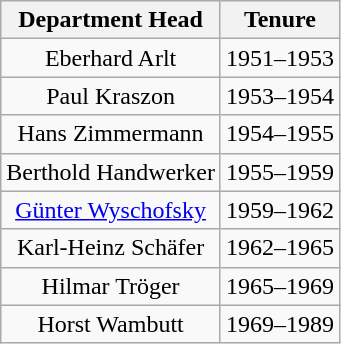<table class="wikitable" style="text-align: center;">
<tr>
<th>Department Head</th>
<th>Tenure</th>
</tr>
<tr>
<td>Eberhard Arlt</td>
<td>1951–1953</td>
</tr>
<tr>
<td>Paul Kraszon</td>
<td>1953–1954</td>
</tr>
<tr>
<td>Hans Zimmermann</td>
<td>1954–1955 </td>
</tr>
<tr>
<td>Berthold Handwerker</td>
<td>1955–1959</td>
</tr>
<tr>
<td><a href='#'>Günter Wyschofsky</a></td>
<td>1959–1962</td>
</tr>
<tr>
<td>Karl-Heinz Schäfer</td>
<td>1962–1965</td>
</tr>
<tr>
<td>Hilmar Tröger</td>
<td>1965–1969</td>
</tr>
<tr>
<td>Horst Wambutt</td>
<td>1969–1989</td>
</tr>
</table>
